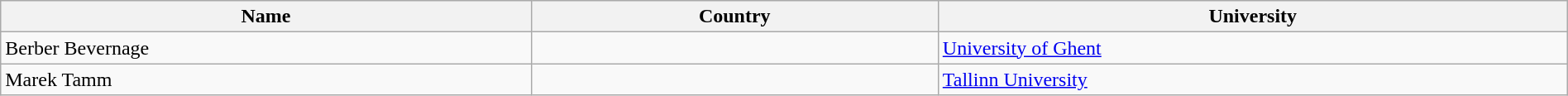<table class="wikitable sortable" style="table-layout: fixed; width:100%">
<tr>
<th scope=col style="width: 100px">Name</th>
<th scope=col style="width: 75px">Country</th>
<th scope=col style="width: 120px">University</th>
</tr>
<tr>
<td>Berber Bevernage</td>
<td></td>
<td><a href='#'>University of Ghent</a></td>
</tr>
<tr>
<td>Marek Tamm</td>
<td></td>
<td><a href='#'>Tallinn University</a></td>
</tr>
</table>
